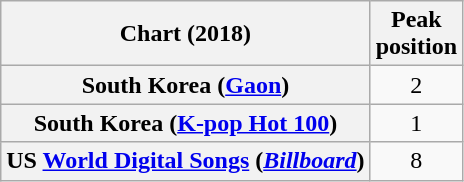<table class="wikitable plainrowheaders" style="text-align:center">
<tr>
<th>Chart (2018)</th>
<th>Peak<br>position</th>
</tr>
<tr>
<th scope="row">South Korea (<a href='#'>Gaon</a>)</th>
<td>2</td>
</tr>
<tr>
<th scope="row">South Korea (<a href='#'>K-pop Hot 100</a>)</th>
<td>1</td>
</tr>
<tr>
<th scope="row">US <a href='#'>World Digital Songs</a> (<em><a href='#'>Billboard</a></em>)</th>
<td>8</td>
</tr>
</table>
